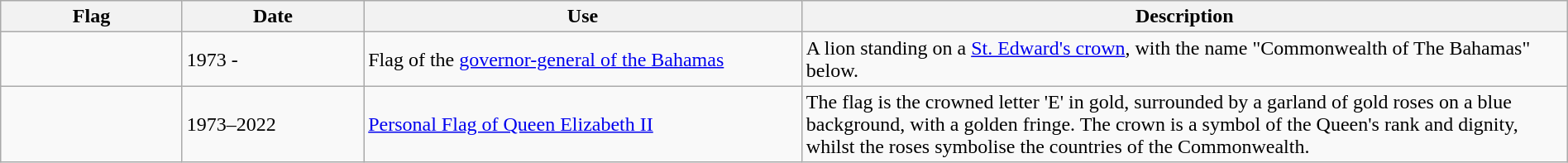<table class="wikitable" style="width:100%">
<tr>
<th scope="col" style="width:120px;">Flag</th>
<th scope="col" style="width:120px;">Date</th>
<th scope="col" style="width:300px;">Use</th>
<th scope="col" style="width:530px;">Description</th>
</tr>
<tr>
<td></td>
<td>1973 -</td>
<td>Flag of the <a href='#'>governor-general of the Bahamas</a></td>
<td>A lion standing on a <a href='#'>St. Edward's crown</a>, with the name "Commonwealth of The Bahamas" below.</td>
</tr>
<tr>
<td></td>
<td>1973–2022</td>
<td><a href='#'>Personal Flag of Queen Elizabeth II</a></td>
<td>The flag is the crowned letter 'E' in gold, surrounded by a garland of gold roses on a blue background, with a golden fringe. The crown is a symbol of the Queen's rank and dignity, whilst the roses symbolise the countries of the Commonwealth.</td>
</tr>
</table>
